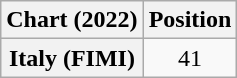<table class="wikitable plainrowheaders" style="text-align:center">
<tr>
<th scope="col">Chart (2022)</th>
<th scope="col">Position</th>
</tr>
<tr>
<th scope="row">Italy (FIMI)</th>
<td>41</td>
</tr>
</table>
